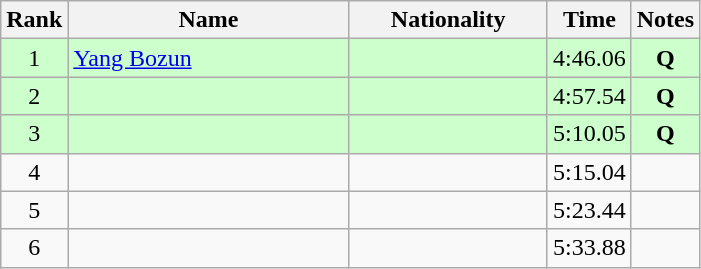<table class="wikitable sortable" style="text-align:center">
<tr>
<th>Rank</th>
<th style="width:180px">Name</th>
<th style="width:125px">Nationality</th>
<th>Time</th>
<th>Notes</th>
</tr>
<tr style="background:#cfc;">
<td>1</td>
<td style="text-align:left;"><a href='#'>Yang Bozun</a></td>
<td style="text-align:left;"></td>
<td>4:46.06</td>
<td><strong>Q</strong></td>
</tr>
<tr style="background:#cfc;">
<td>2</td>
<td style="text-align:left;"></td>
<td style="text-align:left;"></td>
<td>4:57.54</td>
<td><strong>Q</strong></td>
</tr>
<tr style="background:#cfc;">
<td>3</td>
<td style="text-align:left;"></td>
<td style="text-align:left;"></td>
<td>5:10.05</td>
<td><strong>Q</strong></td>
</tr>
<tr>
<td>4</td>
<td style="text-align:left;"></td>
<td style="text-align:left;"></td>
<td>5:15.04</td>
<td></td>
</tr>
<tr>
<td>5</td>
<td style="text-align:left;"></td>
<td style="text-align:left;"></td>
<td>5:23.44</td>
<td></td>
</tr>
<tr>
<td>6</td>
<td style="text-align:left;"></td>
<td style="text-align:left;"></td>
<td>5:33.88</td>
<td></td>
</tr>
</table>
